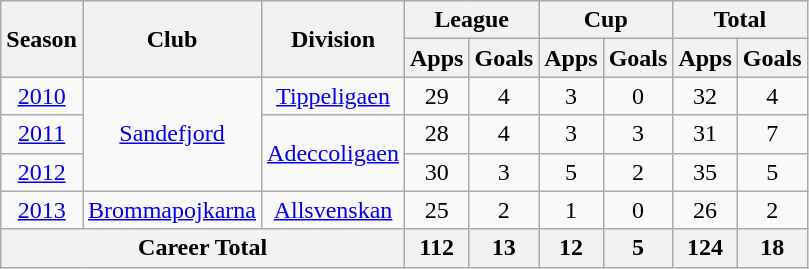<table class="wikitable" style="text-align: center;">
<tr>
<th rowspan="2">Season</th>
<th rowspan="2">Club</th>
<th rowspan="2">Division</th>
<th colspan="2">League</th>
<th colspan="2">Cup</th>
<th colspan="2">Total</th>
</tr>
<tr>
<th>Apps</th>
<th>Goals</th>
<th>Apps</th>
<th>Goals</th>
<th>Apps</th>
<th>Goals</th>
</tr>
<tr>
<td><a href='#'>2010</a></td>
<td rowspan="3" valign="center"><a href='#'>Sandefjord</a></td>
<td rowspan="1" valign="center"><a href='#'>Tippeligaen</a></td>
<td>29</td>
<td>4</td>
<td>3</td>
<td>0</td>
<td>32</td>
<td>4</td>
</tr>
<tr>
<td><a href='#'>2011</a></td>
<td rowspan="2" valign="center"><a href='#'>Adeccoligaen</a></td>
<td>28</td>
<td>4</td>
<td>3</td>
<td>3</td>
<td>31</td>
<td>7</td>
</tr>
<tr>
<td><a href='#'>2012</a></td>
<td>30</td>
<td>3</td>
<td>5</td>
<td>2</td>
<td>35</td>
<td>5</td>
</tr>
<tr>
<td><a href='#'>2013</a></td>
<td rowspan="1" valign="center"><a href='#'>Brommapojkarna</a></td>
<td rowspan="1" valign="center"><a href='#'>Allsvenskan</a></td>
<td>25</td>
<td>2</td>
<td>1</td>
<td>0</td>
<td>26</td>
<td>2</td>
</tr>
<tr>
<th colspan="3">Career Total</th>
<th>112</th>
<th>13</th>
<th>12</th>
<th>5</th>
<th>124</th>
<th>18</th>
</tr>
</table>
